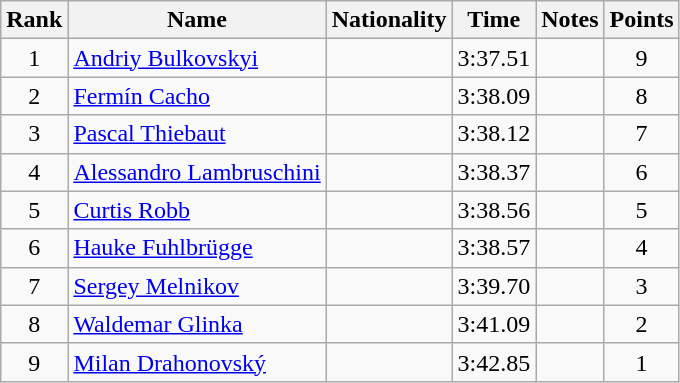<table class="wikitable sortable" style="text-align:center">
<tr>
<th>Rank</th>
<th>Name</th>
<th>Nationality</th>
<th>Time</th>
<th>Notes</th>
<th>Points</th>
</tr>
<tr>
<td>1</td>
<td align=left><a href='#'>Andriy Bulkovskyi</a></td>
<td align=left></td>
<td>3:37.51</td>
<td></td>
<td>9</td>
</tr>
<tr>
<td>2</td>
<td align=left><a href='#'>Fermín Cacho</a></td>
<td align=left></td>
<td>3:38.09</td>
<td></td>
<td>8</td>
</tr>
<tr>
<td>3</td>
<td align=left><a href='#'>Pascal Thiebaut</a></td>
<td align=left></td>
<td>3:38.12</td>
<td></td>
<td>7</td>
</tr>
<tr>
<td>4</td>
<td align=left><a href='#'>Alessandro Lambruschini</a></td>
<td align=left></td>
<td>3:38.37</td>
<td></td>
<td>6</td>
</tr>
<tr>
<td>5</td>
<td align=left><a href='#'>Curtis Robb</a></td>
<td align=left></td>
<td>3:38.56</td>
<td></td>
<td>5</td>
</tr>
<tr>
<td>6</td>
<td align=left><a href='#'>Hauke Fuhlbrügge</a></td>
<td align=left></td>
<td>3:38.57</td>
<td></td>
<td>4</td>
</tr>
<tr>
<td>7</td>
<td align=left><a href='#'>Sergey Melnikov</a></td>
<td align=left></td>
<td>3:39.70</td>
<td></td>
<td>3</td>
</tr>
<tr>
<td>8</td>
<td align=left><a href='#'>Waldemar Glinka</a></td>
<td align=left></td>
<td>3:41.09</td>
<td></td>
<td>2</td>
</tr>
<tr>
<td>9</td>
<td align=left><a href='#'>Milan Drahonovský</a></td>
<td align=left></td>
<td>3:42.85</td>
<td></td>
<td>1</td>
</tr>
</table>
